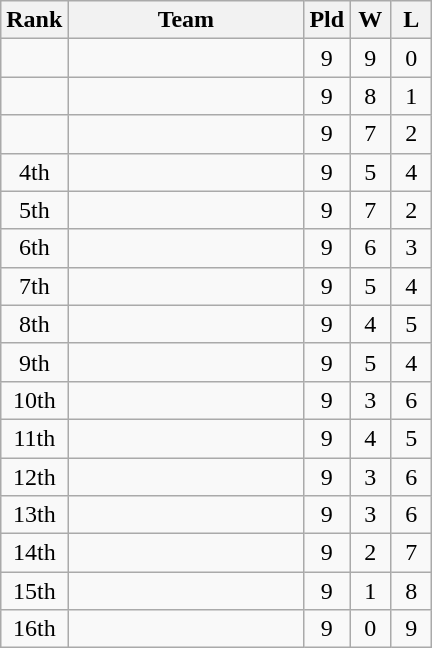<table class=wikitable>
<tr>
<th>Rank</th>
<th width=150px>Team</th>
<th width=20px>Pld</th>
<th width=20px>W</th>
<th width=20px>L</th>
</tr>
<tr align=center>
<td></td>
<td align=left></td>
<td>9</td>
<td>9</td>
<td>0</td>
</tr>
<tr align=center>
<td></td>
<td align=left></td>
<td>9</td>
<td>8</td>
<td>1</td>
</tr>
<tr align=center>
<td></td>
<td align=left></td>
<td>9</td>
<td>7</td>
<td>2</td>
</tr>
<tr align=center>
<td>4th</td>
<td align=left></td>
<td>9</td>
<td>5</td>
<td>4</td>
</tr>
<tr align=center>
<td>5th</td>
<td align=left></td>
<td>9</td>
<td>7</td>
<td>2</td>
</tr>
<tr align=center>
<td>6th</td>
<td align=left></td>
<td>9</td>
<td>6</td>
<td>3</td>
</tr>
<tr align=center>
<td>7th</td>
<td align=left></td>
<td>9</td>
<td>5</td>
<td>4</td>
</tr>
<tr align=center>
<td>8th</td>
<td align=left></td>
<td>9</td>
<td>4</td>
<td>5</td>
</tr>
<tr align=center>
<td>9th</td>
<td align=left></td>
<td>9</td>
<td>5</td>
<td>4</td>
</tr>
<tr align=center>
<td>10th</td>
<td align=left></td>
<td>9</td>
<td>3</td>
<td>6</td>
</tr>
<tr align=center>
<td>11th</td>
<td align=left></td>
<td>9</td>
<td>4</td>
<td>5</td>
</tr>
<tr align=center>
<td>12th</td>
<td align=left></td>
<td>9</td>
<td>3</td>
<td>6</td>
</tr>
<tr align=center>
<td>13th</td>
<td align=left></td>
<td>9</td>
<td>3</td>
<td>6</td>
</tr>
<tr align=center>
<td>14th</td>
<td align=left></td>
<td>9</td>
<td>2</td>
<td>7</td>
</tr>
<tr align=center>
<td>15th</td>
<td align=left></td>
<td>9</td>
<td>1</td>
<td>8</td>
</tr>
<tr align=center>
<td>16th</td>
<td align=left></td>
<td>9</td>
<td>0</td>
<td>9</td>
</tr>
</table>
